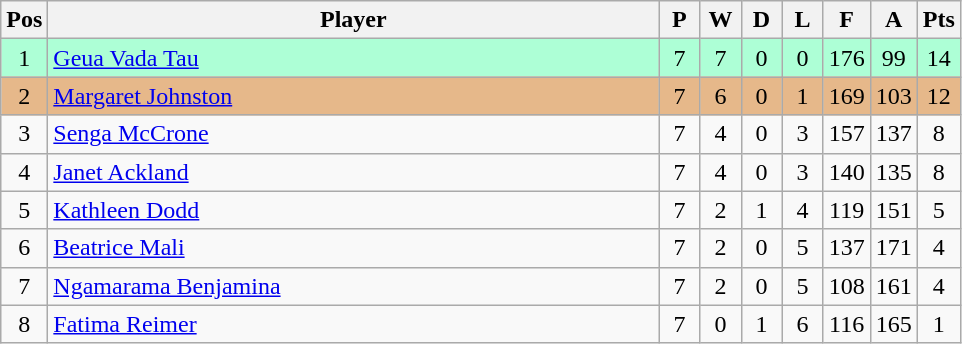<table class="wikitable" style="font-size: 100%">
<tr>
<th width=20>Pos</th>
<th width=400>Player</th>
<th width=20>P</th>
<th width=20>W</th>
<th width=20>D</th>
<th width=20>L</th>
<th width=20>F</th>
<th width=20>A</th>
<th width=20>Pts</th>
</tr>
<tr align=center style="background: #ADFFD6;">
<td>1</td>
<td align="left"> <a href='#'>Geua Vada Tau</a></td>
<td>7</td>
<td>7</td>
<td>0</td>
<td>0</td>
<td>176</td>
<td>99</td>
<td>14</td>
</tr>
<tr align=center style="background: #E6B88A;">
<td>2</td>
<td align="left"> <a href='#'>Margaret Johnston</a></td>
<td>7</td>
<td>6</td>
<td>0</td>
<td>1</td>
<td>169</td>
<td>103</td>
<td>12</td>
</tr>
<tr align=center>
<td>3</td>
<td align="left"> <a href='#'>Senga McCrone</a></td>
<td>7</td>
<td>4</td>
<td>0</td>
<td>3</td>
<td>157</td>
<td>137</td>
<td>8</td>
</tr>
<tr align=center>
<td>4</td>
<td align="left"> <a href='#'>Janet Ackland</a></td>
<td>7</td>
<td>4</td>
<td>0</td>
<td>3</td>
<td>140</td>
<td>135</td>
<td>8</td>
</tr>
<tr align=center>
<td>5</td>
<td align="left"> <a href='#'>Kathleen Dodd</a></td>
<td>7</td>
<td>2</td>
<td>1</td>
<td>4</td>
<td>119</td>
<td>151</td>
<td>5</td>
</tr>
<tr align=center>
<td>6</td>
<td align="left"> <a href='#'>Beatrice Mali</a></td>
<td>7</td>
<td>2</td>
<td>0</td>
<td>5</td>
<td>137</td>
<td>171</td>
<td>4</td>
</tr>
<tr align=center>
<td>7</td>
<td align="left"> <a href='#'>Ngamarama Benjamina</a></td>
<td>7</td>
<td>2</td>
<td>0</td>
<td>5</td>
<td>108</td>
<td>161</td>
<td>4</td>
</tr>
<tr align=center>
<td>8</td>
<td align="left"> <a href='#'>Fatima Reimer</a></td>
<td>7</td>
<td>0</td>
<td>1</td>
<td>6</td>
<td>116</td>
<td>165</td>
<td>1</td>
</tr>
</table>
